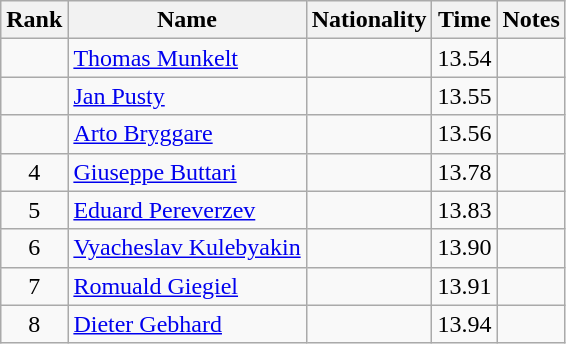<table class="wikitable sortable" style="text-align:center">
<tr>
<th>Rank</th>
<th>Name</th>
<th>Nationality</th>
<th>Time</th>
<th>Notes</th>
</tr>
<tr>
<td></td>
<td align=left><a href='#'>Thomas Munkelt</a></td>
<td align=left></td>
<td>13.54</td>
<td></td>
</tr>
<tr>
<td></td>
<td align=left><a href='#'>Jan Pusty</a></td>
<td align=left></td>
<td>13.55</td>
<td></td>
</tr>
<tr>
<td></td>
<td align=left><a href='#'>Arto Bryggare</a></td>
<td align=left></td>
<td>13.56</td>
<td></td>
</tr>
<tr>
<td>4</td>
<td align=left><a href='#'>Giuseppe Buttari</a></td>
<td align=left></td>
<td>13.78</td>
<td></td>
</tr>
<tr>
<td>5</td>
<td align=left><a href='#'>Eduard Pereverzev</a></td>
<td align=left></td>
<td>13.83</td>
<td></td>
</tr>
<tr>
<td>6</td>
<td align=left><a href='#'>Vyacheslav Kulebyakin</a></td>
<td align=left></td>
<td>13.90</td>
<td></td>
</tr>
<tr>
<td>7</td>
<td align=left><a href='#'>Romuald Giegiel</a></td>
<td align=left></td>
<td>13.91</td>
<td></td>
</tr>
<tr>
<td>8</td>
<td align=left><a href='#'>Dieter Gebhard</a></td>
<td align=left></td>
<td>13.94</td>
<td></td>
</tr>
</table>
